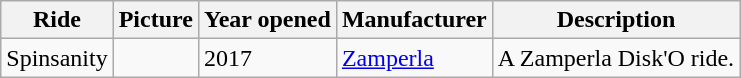<table class="wikitable">
<tr>
<th>Ride</th>
<th>Picture</th>
<th>Year opened</th>
<th>Manufacturer</th>
<th>Description</th>
</tr>
<tr>
<td>Spinsanity</td>
<td></td>
<td>2017</td>
<td><a href='#'>Zamperla</a></td>
<td>A Zamperla Disk'O ride.</td>
</tr>
</table>
